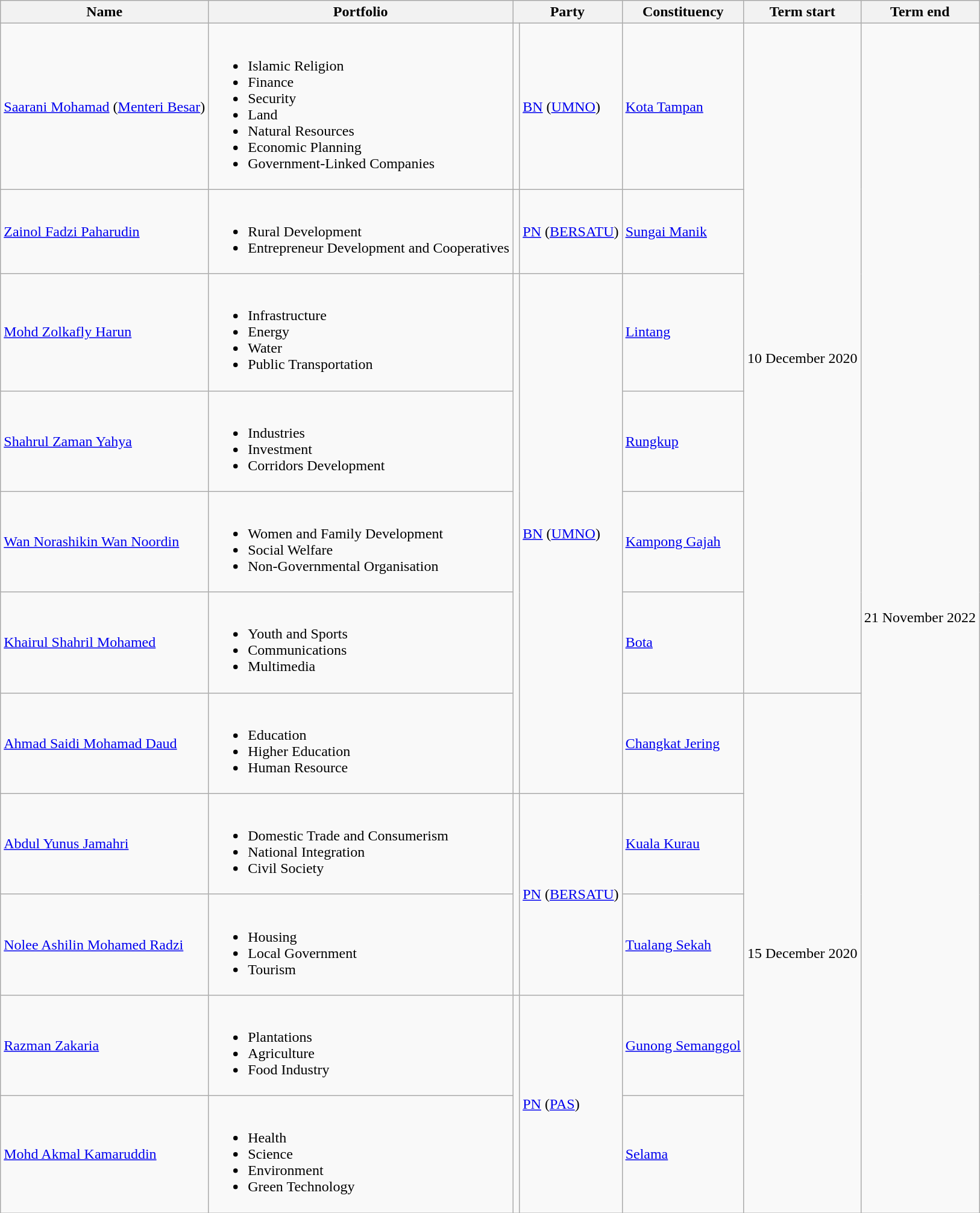<table class="wikitable">
<tr>
<th>Name</th>
<th>Portfolio</th>
<th colspan=2>Party</th>
<th>Constituency</th>
<th>Term start</th>
<th>Term end</th>
</tr>
<tr>
<td><a href='#'>Saarani Mohamad</a> (<a href='#'>Menteri Besar</a>)</td>
<td><br><ul><li>Islamic Religion</li><li>Finance</li><li>Security</li><li>Land</li><li>Natural Resources</li><li>Economic Planning</li><li>Government-Linked Companies</li></ul></td>
<td bgcolor=></td>
<td><a href='#'>BN</a> (<a href='#'>UMNO</a>)</td>
<td><a href='#'>Kota Tampan</a></td>
<td rowspan=6>10 December 2020</td>
<td rowspan="11">21 November 2022</td>
</tr>
<tr>
<td><a href='#'>Zainol Fadzi Paharudin</a></td>
<td><br><ul><li>Rural Development</li><li>Entrepreneur Development and Cooperatives</li></ul></td>
<td bgcolor=></td>
<td><a href='#'>PN</a> (<a href='#'>BERSATU</a>)</td>
<td><a href='#'>Sungai Manik</a></td>
</tr>
<tr>
<td><a href='#'>Mohd Zolkafly Harun</a></td>
<td><br><ul><li>Infrastructure</li><li>Energy</li><li>Water</li><li>Public Transportation</li></ul></td>
<td rowspan=5 bgcolor=></td>
<td rowspan="5"><a href='#'>BN</a> (<a href='#'>UMNO</a>)</td>
<td><a href='#'>Lintang</a></td>
</tr>
<tr>
<td><a href='#'>Shahrul Zaman Yahya</a></td>
<td><br><ul><li>Industries</li><li>Investment</li><li>Corridors Development</li></ul></td>
<td><a href='#'>Rungkup</a></td>
</tr>
<tr>
<td><a href='#'>Wan Norashikin Wan Noordin</a></td>
<td><br><ul><li>Women and Family Development</li><li>Social Welfare</li><li>Non-Governmental Organisation</li></ul></td>
<td><a href='#'>Kampong Gajah</a></td>
</tr>
<tr>
<td><a href='#'>Khairul Shahril Mohamed</a></td>
<td><br><ul><li>Youth and Sports</li><li>Communications</li><li>Multimedia</li></ul></td>
<td><a href='#'>Bota</a></td>
</tr>
<tr>
<td><a href='#'>Ahmad Saidi Mohamad Daud</a></td>
<td><br><ul><li>Education</li><li>Higher Education</li><li>Human Resource</li></ul></td>
<td><a href='#'>Changkat Jering</a></td>
<td rowspan="5">15 December 2020</td>
</tr>
<tr>
<td><a href='#'>Abdul Yunus Jamahri</a></td>
<td><br><ul><li>Domestic Trade and Consumerism</li><li>National Integration</li><li>Civil Society</li></ul></td>
<td rowspan=2 bgcolor=></td>
<td rowspan="2"><a href='#'>PN</a> (<a href='#'>BERSATU</a>)</td>
<td><a href='#'>Kuala Kurau</a></td>
</tr>
<tr>
<td><a href='#'>Nolee Ashilin Mohamed Radzi</a></td>
<td><br><ul><li>Housing</li><li>Local Government</li><li>Tourism</li></ul></td>
<td><a href='#'>Tualang Sekah</a></td>
</tr>
<tr>
<td><a href='#'>Razman Zakaria</a></td>
<td><br><ul><li>Plantations</li><li>Agriculture</li><li>Food Industry</li></ul></td>
<td rowspan=2 bgcolor=></td>
<td rowspan="2"><a href='#'>PN</a> (<a href='#'>PAS</a>)</td>
<td><a href='#'>Gunong Semanggol</a></td>
</tr>
<tr>
<td><a href='#'>Mohd Akmal Kamaruddin</a></td>
<td><br><ul><li>Health</li><li>Science</li><li>Environment</li><li>Green Technology</li></ul></td>
<td><a href='#'>Selama</a></td>
</tr>
</table>
